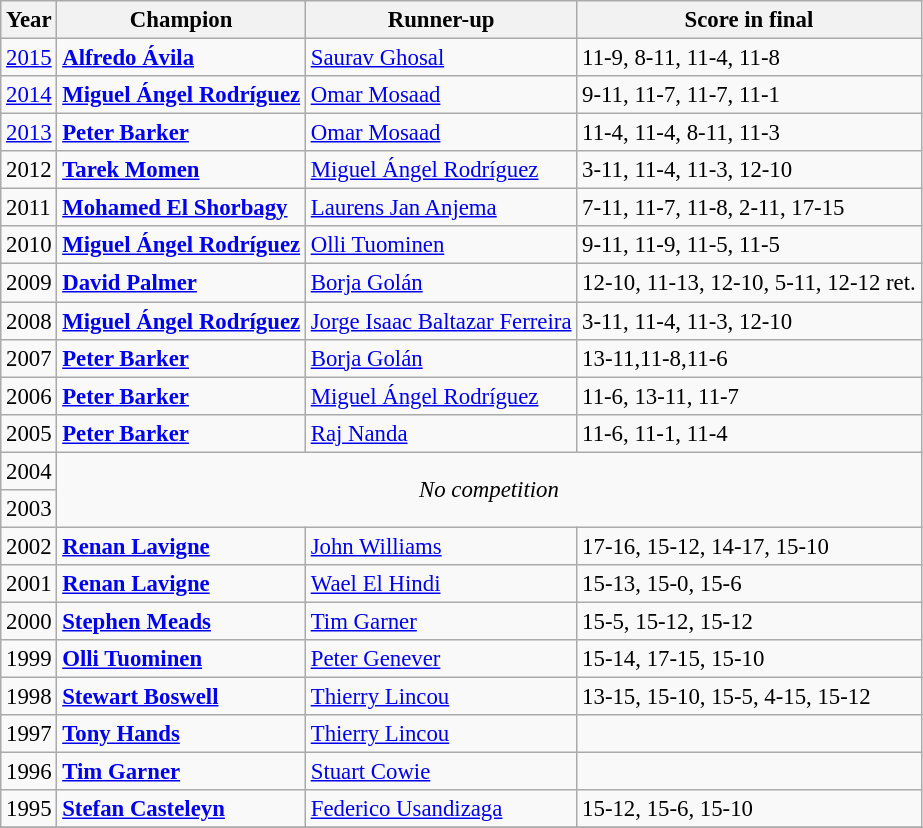<table class="wikitable" style="font-size: 95%;">
<tr>
<th>Year</th>
<th>Champion</th>
<th>Runner-up</th>
<th>Score in final</th>
</tr>
<tr>
<td><a href='#'>2015</a></td>
<td> <strong><a href='#'>Alfredo Ávila</a></strong></td>
<td> <a href='#'>Saurav Ghosal</a></td>
<td>11-9, 8-11, 11-4, 11-8</td>
</tr>
<tr>
<td><a href='#'>2014</a></td>
<td> <strong><a href='#'>Miguel Ángel Rodríguez</a></strong></td>
<td> <a href='#'>Omar Mosaad</a></td>
<td>9-11, 11-7, 11-7, 11-1</td>
</tr>
<tr>
<td><a href='#'>2013</a></td>
<td> <strong><a href='#'>Peter Barker</a></strong></td>
<td> <a href='#'>Omar Mosaad</a></td>
<td>11-4, 11-4, 8-11, 11-3</td>
</tr>
<tr>
<td>2012</td>
<td> <strong><a href='#'>Tarek Momen</a></strong></td>
<td> <a href='#'>Miguel Ángel Rodríguez</a></td>
<td>3-11, 11-4, 11-3, 12-10</td>
</tr>
<tr>
<td>2011</td>
<td> <strong><a href='#'>Mohamed El Shorbagy</a></strong></td>
<td> <a href='#'>Laurens Jan Anjema</a></td>
<td>7-11, 11-7, 11-8, 2-11, 17-15</td>
</tr>
<tr>
<td>2010</td>
<td> <strong><a href='#'>Miguel Ángel Rodríguez</a></strong></td>
<td> <a href='#'>Olli Tuominen</a></td>
<td>9-11, 11-9, 11-5, 11-5</td>
</tr>
<tr>
<td>2009</td>
<td> <strong><a href='#'>David Palmer</a></strong></td>
<td> <a href='#'>Borja Golán</a></td>
<td>12-10, 11-13, 12-10, 5-11, 12-12 ret.</td>
</tr>
<tr>
<td>2008</td>
<td> <strong><a href='#'>Miguel Ángel Rodríguez</a></strong></td>
<td> <a href='#'>Jorge Isaac Baltazar Ferreira</a></td>
<td>3-11, 11-4, 11-3, 12-10</td>
</tr>
<tr>
<td>2007</td>
<td> <strong><a href='#'>Peter Barker</a></strong></td>
<td> <a href='#'>Borja Golán</a></td>
<td>13-11,11-8,11-6</td>
</tr>
<tr>
<td>2006</td>
<td> <strong><a href='#'>Peter Barker</a></strong></td>
<td> <a href='#'>Miguel Ángel Rodríguez</a></td>
<td>11-6, 13-11, 11-7</td>
</tr>
<tr>
<td>2005</td>
<td> <strong><a href='#'>Peter Barker</a></strong></td>
<td> <a href='#'>Raj Nanda</a></td>
<td>11-6, 11-1, 11-4</td>
</tr>
<tr>
<td>2004</td>
<td rowspan=2 colspan=3 align="center"><em>No competition</em></td>
</tr>
<tr>
<td>2003</td>
</tr>
<tr>
<td>2002</td>
<td> <strong><a href='#'>Renan Lavigne</a></strong></td>
<td> <a href='#'>John Williams</a></td>
<td>17-16, 15-12, 14-17, 15-10</td>
</tr>
<tr>
<td>2001</td>
<td> <strong><a href='#'>Renan Lavigne</a></strong></td>
<td> <a href='#'>Wael El Hindi</a></td>
<td>15-13, 15-0, 15-6</td>
</tr>
<tr>
<td>2000</td>
<td> <strong><a href='#'>Stephen Meads</a></strong></td>
<td> <a href='#'>Tim Garner</a></td>
<td>15-5, 15-12, 15-12</td>
</tr>
<tr>
<td>1999</td>
<td> <strong><a href='#'>Olli Tuominen</a></strong></td>
<td> <a href='#'>Peter Genever</a></td>
<td>15-14, 17-15, 15-10</td>
</tr>
<tr>
<td>1998</td>
<td> <strong><a href='#'>Stewart Boswell</a></strong></td>
<td> <a href='#'>Thierry Lincou</a></td>
<td>13-15, 15-10, 15-5, 4-15, 15-12</td>
</tr>
<tr>
<td>1997</td>
<td> <strong><a href='#'>Tony Hands</a></strong></td>
<td> <a href='#'>Thierry Lincou</a></td>
<td></td>
</tr>
<tr>
<td>1996</td>
<td> <strong><a href='#'>Tim Garner</a></strong></td>
<td> <a href='#'>Stuart Cowie</a></td>
<td></td>
</tr>
<tr>
<td>1995</td>
<td> <strong><a href='#'>Stefan Casteleyn</a></strong></td>
<td> <a href='#'>Federico Usandizaga</a></td>
<td>15-12, 15-6, 15-10</td>
</tr>
<tr>
</tr>
</table>
